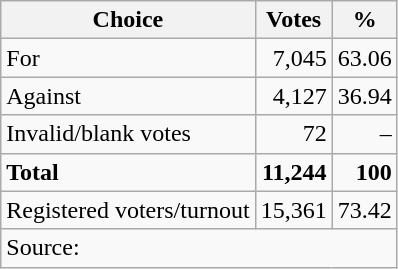<table class=wikitable style=text-align:right>
<tr>
<th>Choice</th>
<th>Votes</th>
<th>%</th>
</tr>
<tr>
<td align=left>For</td>
<td>7,045</td>
<td>63.06</td>
</tr>
<tr>
<td align=left>Against</td>
<td>4,127</td>
<td>36.94</td>
</tr>
<tr>
<td align=left>Invalid/blank votes</td>
<td>72</td>
<td>–</td>
</tr>
<tr>
<td align=left><strong>Total</strong></td>
<td><strong>11,244</strong></td>
<td><strong>100</strong></td>
</tr>
<tr>
<td align=left>Registered voters/turnout</td>
<td>15,361</td>
<td>73.42</td>
</tr>
<tr>
<td colspan=3 align=left>Source: </td>
</tr>
</table>
